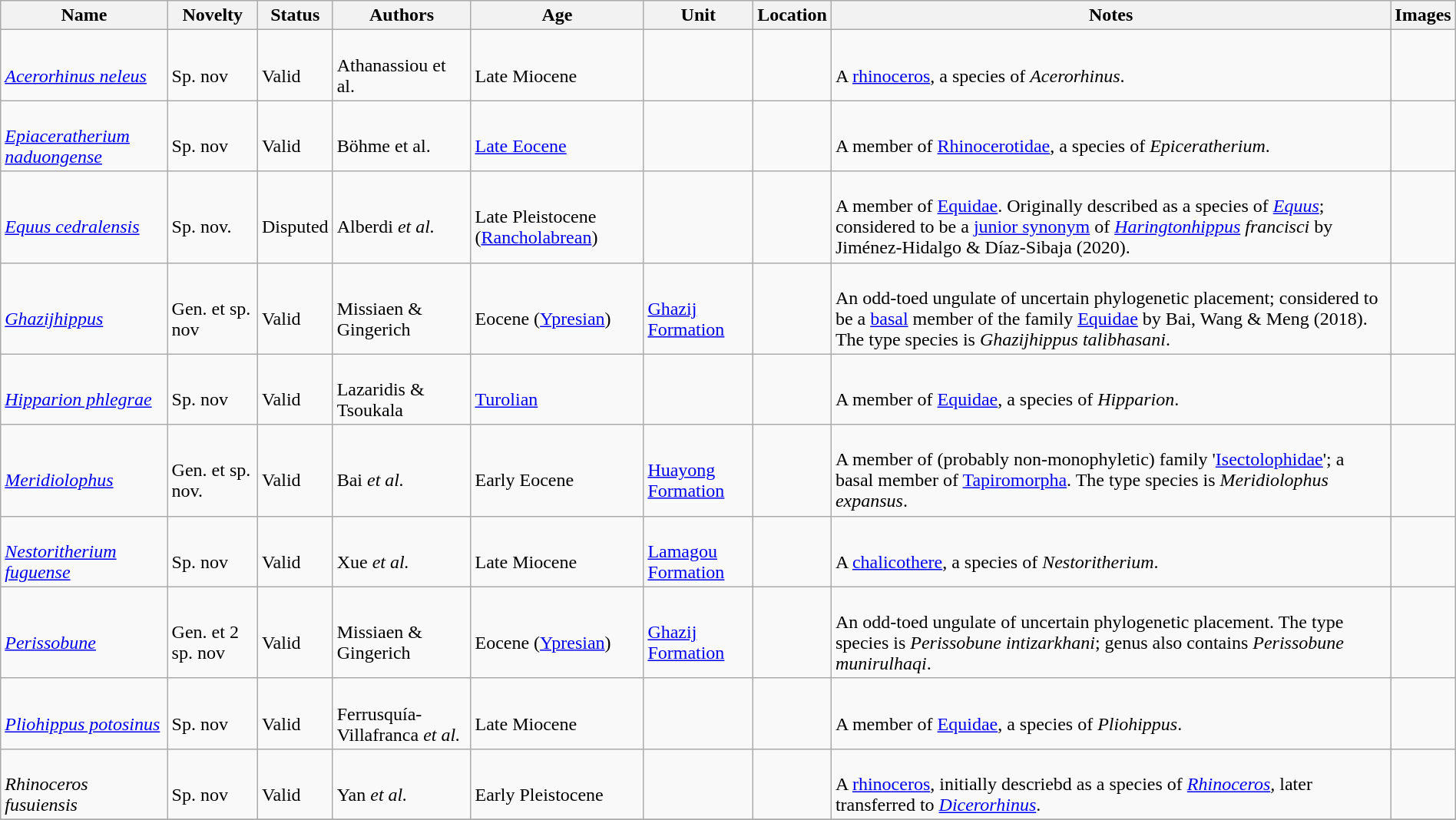<table class="wikitable sortable" align="center" width="100%">
<tr>
<th>Name</th>
<th>Novelty</th>
<th>Status</th>
<th>Authors</th>
<th>Age</th>
<th>Unit</th>
<th>Location</th>
<th>Notes</th>
<th>Images</th>
</tr>
<tr>
<td><br><em><a href='#'>Acerorhinus neleus</a></em></td>
<td><br>Sp. nov</td>
<td><br>Valid</td>
<td><br>Athanassiou et al.</td>
<td><br>Late Miocene</td>
<td></td>
<td><br></td>
<td><br>A <a href='#'>rhinoceros</a>, a species of <em>Acerorhinus</em>.</td>
<td></td>
</tr>
<tr>
<td><br><em><a href='#'>Epiaceratherium naduongense</a></em></td>
<td><br>Sp. nov</td>
<td><br>Valid</td>
<td><br>Böhme et al.</td>
<td><br><a href='#'>Late Eocene</a></td>
<td></td>
<td><br></td>
<td><br>A member of <a href='#'>Rhinocerotidae</a>, a species of <em>Epiceratherium</em>.</td>
<td></td>
</tr>
<tr>
<td><br><em><a href='#'>Equus cedralensis</a></em></td>
<td><br>Sp. nov.</td>
<td><br>Disputed</td>
<td><br>Alberdi <em>et al.</em></td>
<td><br>Late Pleistocene (<a href='#'>Rancholabrean</a>)</td>
<td></td>
<td><br></td>
<td><br>A member of <a href='#'>Equidae</a>. Originally described as a species of <em><a href='#'>Equus</a></em>; considered to be a <a href='#'>junior synonym</a> of <em><a href='#'>Haringtonhippus</a> francisci</em> by Jiménez-Hidalgo & Díaz-Sibaja (2020).</td>
<td></td>
</tr>
<tr>
<td><br><em><a href='#'>Ghazijhippus</a></em></td>
<td><br>Gen. et sp. nov</td>
<td><br>Valid</td>
<td><br>Missiaen & Gingerich</td>
<td><br>Eocene (<a href='#'>Ypresian</a>)</td>
<td><br><a href='#'>Ghazij Formation</a></td>
<td><br></td>
<td><br>An odd-toed ungulate of uncertain phylogenetic placement; considered to be a <a href='#'>basal</a> member of the family <a href='#'>Equidae</a> by Bai, Wang & Meng (2018). The type species is <em>Ghazijhippus talibhasani</em>.</td>
<td></td>
</tr>
<tr>
<td><br><em><a href='#'>Hipparion phlegrae</a></em></td>
<td><br>Sp. nov</td>
<td><br>Valid</td>
<td><br>Lazaridis & Tsoukala</td>
<td><br><a href='#'>Turolian</a></td>
<td></td>
<td><br></td>
<td><br>A member of <a href='#'>Equidae</a>, a species of <em>Hipparion</em>.</td>
<td></td>
</tr>
<tr>
<td><br><em><a href='#'>Meridiolophus</a></em></td>
<td><br>Gen. et sp. nov.</td>
<td><br>Valid</td>
<td><br>Bai <em>et al.</em></td>
<td><br>Early Eocene</td>
<td><br><a href='#'>Huayong Formation</a></td>
<td><br></td>
<td><br>A member of (probably non-monophyletic) family '<a href='#'>Isectolophidae</a>'; a basal member of <a href='#'>Tapiromorpha</a>. The type species is <em>Meridiolophus expansus</em>.</td>
<td></td>
</tr>
<tr>
<td><br><em><a href='#'>Nestoritherium fuguense</a></em></td>
<td><br>Sp. nov</td>
<td><br>Valid</td>
<td><br>Xue <em>et al.</em></td>
<td><br>Late Miocene</td>
<td><br><a href='#'>Lamagou Formation</a></td>
<td><br></td>
<td><br>A <a href='#'>chalicothere</a>, a species of <em>Nestoritherium</em>.</td>
<td></td>
</tr>
<tr>
<td><br><em><a href='#'>Perissobune</a></em></td>
<td><br>Gen. et 2 sp. nov</td>
<td><br>Valid</td>
<td><br>Missiaen & Gingerich</td>
<td><br>Eocene (<a href='#'>Ypresian</a>)</td>
<td><br><a href='#'>Ghazij Formation</a></td>
<td><br></td>
<td><br>An odd-toed ungulate of uncertain phylogenetic placement. The type species is <em>Perissobune intizarkhani</em>; genus also contains <em>Perissobune munirulhaqi</em>.</td>
<td></td>
</tr>
<tr>
<td><br><em><a href='#'>Pliohippus potosinus</a></em></td>
<td><br>Sp. nov</td>
<td><br>Valid</td>
<td><br>Ferrusquía-Villafranca <em>et al.</em></td>
<td><br>Late Miocene</td>
<td></td>
<td><br></td>
<td><br>A member of <a href='#'>Equidae</a>, a species of <em>Pliohippus</em>.</td>
<td></td>
</tr>
<tr>
<td><br><em>Rhinoceros fusuiensis</em></td>
<td><br>Sp. nov</td>
<td><br>Valid</td>
<td><br>Yan <em>et al.</em></td>
<td><br>Early Pleistocene</td>
<td></td>
<td><br></td>
<td><br>A <a href='#'>rhinoceros</a>, initially descriebd as a species of <em><a href='#'>Rhinoceros</a>,</em> later transferred to <em><a href='#'>Dicerorhinus</a></em>.</td>
<td></td>
</tr>
<tr>
</tr>
</table>
